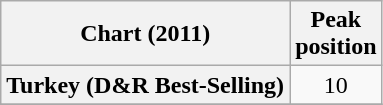<table class="wikitable plainrowheaders" style="text-align:center;" border="1">
<tr>
<th scope="col">Chart (2011)</th>
<th scope="col">Peak<br>position</th>
</tr>
<tr>
<th scope="row">Turkey (D&R Best-Selling)</th>
<td>10</td>
</tr>
<tr>
</tr>
</table>
